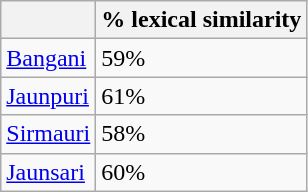<table class="wikitable">
<tr>
<th></th>
<th>% lexical similarity</th>
</tr>
<tr>
<td><a href='#'>Bangani</a></td>
<td>59%</td>
</tr>
<tr>
<td><a href='#'>Jaunpuri</a></td>
<td>61%</td>
</tr>
<tr>
<td><a href='#'>Sirmauri</a></td>
<td>58%</td>
</tr>
<tr>
<td><a href='#'>Jaunsari</a></td>
<td>60%</td>
</tr>
</table>
